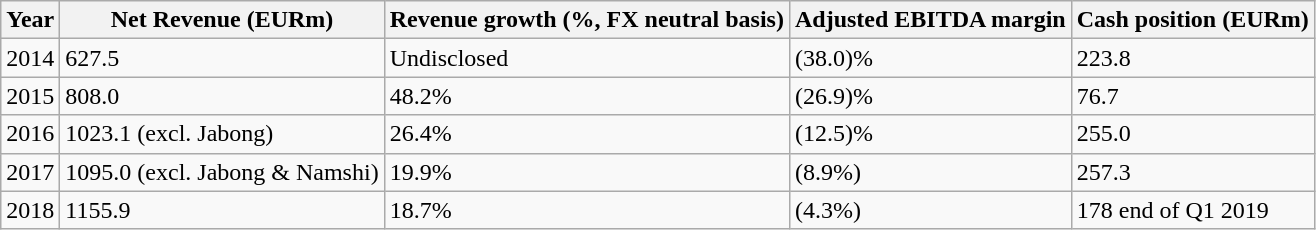<table class="wikitable">
<tr>
<th>Year</th>
<th>Net Revenue (EURm)</th>
<th>Revenue growth (%, FX neutral basis)</th>
<th>Adjusted EBITDA margin</th>
<th>Cash position (EURm)</th>
</tr>
<tr>
<td>2014</td>
<td>627.5</td>
<td>Undisclosed</td>
<td>(38.0)%</td>
<td>223.8</td>
</tr>
<tr>
<td>2015</td>
<td>808.0</td>
<td>48.2%</td>
<td>(26.9)%</td>
<td>76.7</td>
</tr>
<tr>
<td>2016</td>
<td>1023.1 (excl. Jabong)</td>
<td>26.4%</td>
<td>(12.5)%</td>
<td>255.0</td>
</tr>
<tr>
<td>2017</td>
<td>1095.0 (excl. Jabong & Namshi)</td>
<td>19.9%</td>
<td>(8.9%)</td>
<td>257.3</td>
</tr>
<tr>
<td>2018</td>
<td>1155.9</td>
<td>18.7%</td>
<td>(4.3%)</td>
<td>178 end of Q1 2019</td>
</tr>
</table>
